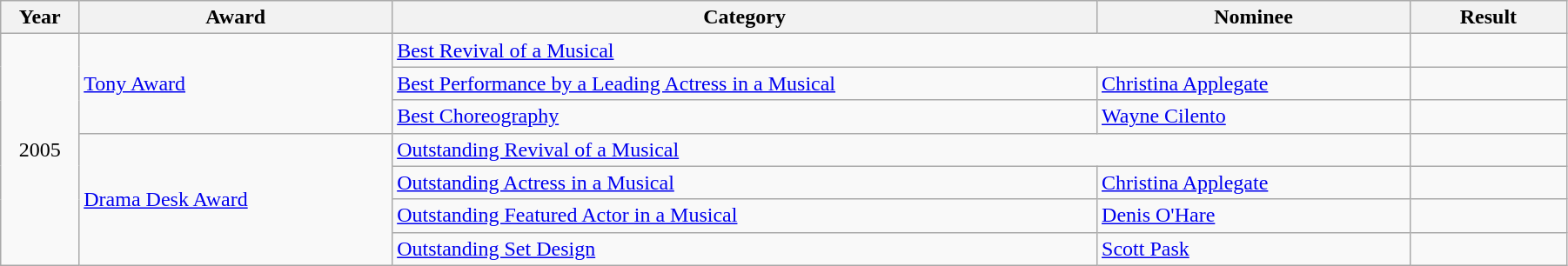<table class="wikitable" width="95%">
<tr>
<th width="5%">Year</th>
<th width="20%">Award</th>
<th width="45%">Category</th>
<th width="20%">Nominee</th>
<th width="10%">Result</th>
</tr>
<tr>
<td rowspan="7" align="center">2005</td>
<td rowspan="3"><a href='#'>Tony Award</a></td>
<td colspan="2"><a href='#'>Best Revival of a Musical</a></td>
<td></td>
</tr>
<tr>
<td><a href='#'>Best Performance by a Leading Actress in a Musical</a></td>
<td><a href='#'>Christina Applegate</a></td>
<td></td>
</tr>
<tr>
<td><a href='#'>Best Choreography</a></td>
<td><a href='#'>Wayne Cilento</a></td>
<td></td>
</tr>
<tr>
<td rowspan="4"><a href='#'>Drama Desk Award</a></td>
<td colspan="2"><a href='#'>Outstanding Revival of a Musical</a></td>
<td></td>
</tr>
<tr>
<td><a href='#'>Outstanding Actress in a Musical</a></td>
<td><a href='#'>Christina Applegate</a></td>
<td></td>
</tr>
<tr>
<td><a href='#'>Outstanding Featured Actor in a Musical</a></td>
<td><a href='#'>Denis O'Hare</a></td>
<td></td>
</tr>
<tr>
<td><a href='#'>Outstanding Set Design</a></td>
<td><a href='#'>Scott Pask</a></td>
<td></td>
</tr>
</table>
